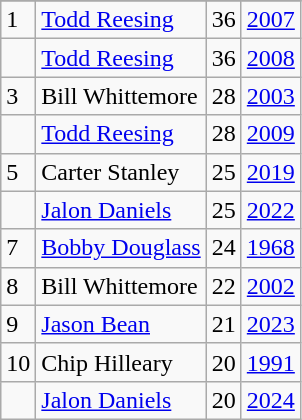<table class="wikitable">
<tr>
</tr>
<tr>
<td>1</td>
<td><a href='#'>Todd Reesing</a></td>
<td><abbr>36</abbr></td>
<td><a href='#'>2007</a></td>
</tr>
<tr>
<td></td>
<td><a href='#'>Todd Reesing</a></td>
<td><abbr>36</abbr></td>
<td><a href='#'>2008</a></td>
</tr>
<tr>
<td>3</td>
<td>Bill Whittemore</td>
<td><abbr>28</abbr></td>
<td><a href='#'>2003</a></td>
</tr>
<tr>
<td></td>
<td><a href='#'>Todd Reesing</a></td>
<td><abbr>28</abbr></td>
<td><a href='#'>2009</a></td>
</tr>
<tr>
<td>5</td>
<td>Carter Stanley</td>
<td><abbr>25</abbr></td>
<td><a href='#'>2019</a></td>
</tr>
<tr>
<td></td>
<td><a href='#'>Jalon Daniels</a></td>
<td><abbr>25</abbr></td>
<td><a href='#'>2022</a></td>
</tr>
<tr>
<td>7</td>
<td><a href='#'>Bobby Douglass</a></td>
<td><abbr>24</abbr></td>
<td><a href='#'>1968</a></td>
</tr>
<tr>
<td>8</td>
<td>Bill Whittemore</td>
<td><abbr>22</abbr></td>
<td><a href='#'>2002</a></td>
</tr>
<tr>
<td>9</td>
<td><a href='#'>Jason Bean</a></td>
<td><abbr>21</abbr></td>
<td><a href='#'>2023</a></td>
</tr>
<tr>
<td>10</td>
<td>Chip Hilleary</td>
<td><abbr>20</abbr></td>
<td><a href='#'>1991</a></td>
</tr>
<tr>
<td></td>
<td><a href='#'>Jalon Daniels</a></td>
<td><abbr>20</abbr></td>
<td><a href='#'>2024</a></td>
</tr>
</table>
